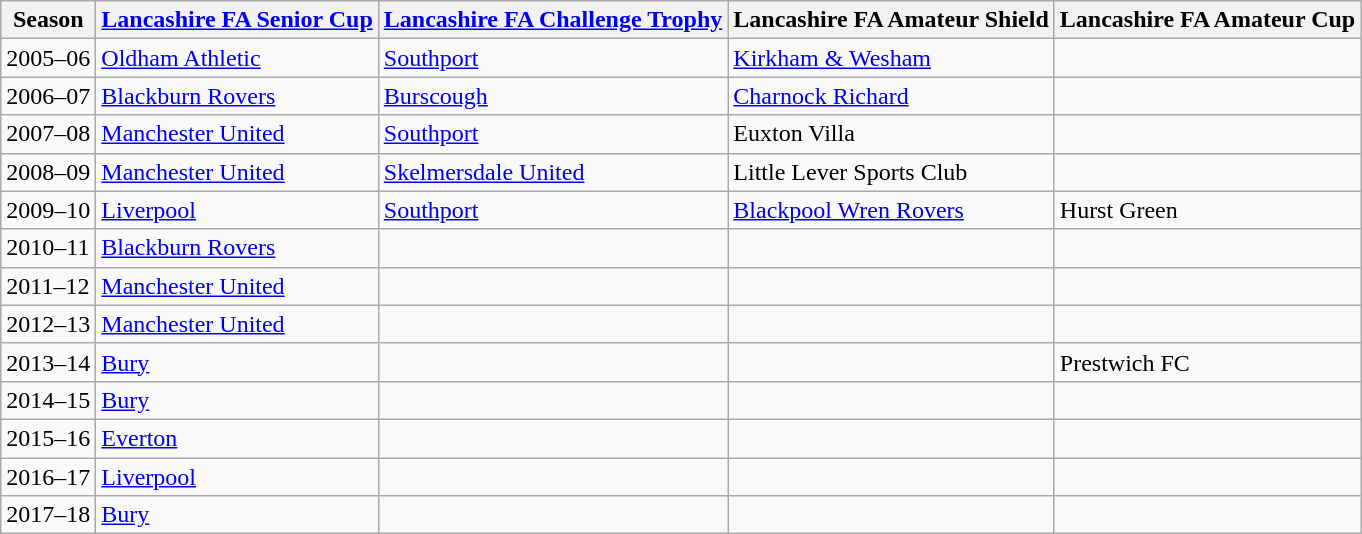<table class="wikitable" style="textalign-center">
<tr>
<th>Season</th>
<th><a href='#'>Lancashire FA Senior Cup</a></th>
<th><a href='#'>Lancashire FA Challenge Trophy</a></th>
<th>Lancashire FA Amateur Shield</th>
<th>Lancashire FA Amateur Cup</th>
</tr>
<tr>
<td>2005–06</td>
<td><a href='#'>Oldham Athletic</a></td>
<td><a href='#'>Southport</a></td>
<td><a href='#'>Kirkham & Wesham</a></td>
<td></td>
</tr>
<tr>
<td>2006–07</td>
<td><a href='#'>Blackburn Rovers</a></td>
<td><a href='#'>Burscough</a></td>
<td><a href='#'>Charnock Richard</a></td>
<td></td>
</tr>
<tr>
<td>2007–08</td>
<td><a href='#'>Manchester United</a></td>
<td><a href='#'>Southport</a></td>
<td>Euxton Villa</td>
<td></td>
</tr>
<tr>
<td>2008–09</td>
<td><a href='#'>Manchester United</a></td>
<td><a href='#'>Skelmersdale United</a></td>
<td>Little Lever Sports Club</td>
<td></td>
</tr>
<tr>
<td>2009–10</td>
<td><a href='#'>Liverpool</a></td>
<td><a href='#'>Southport</a></td>
<td><a href='#'>Blackpool Wren Rovers</a></td>
<td>Hurst Green</td>
</tr>
<tr>
<td>2010–11</td>
<td><a href='#'>Blackburn Rovers</a></td>
<td></td>
<td></td>
<td></td>
</tr>
<tr>
<td>2011–12</td>
<td><a href='#'>Manchester United</a></td>
<td></td>
<td></td>
<td></td>
</tr>
<tr>
<td>2012–13</td>
<td><a href='#'>Manchester United</a></td>
<td></td>
<td></td>
<td></td>
</tr>
<tr>
<td>2013–14</td>
<td><a href='#'>Bury</a></td>
<td></td>
<td></td>
<td>Prestwich FC</td>
</tr>
<tr>
<td>2014–15</td>
<td><a href='#'>Bury</a></td>
<td></td>
<td></td>
<td></td>
</tr>
<tr>
<td>2015–16</td>
<td><a href='#'>Everton</a></td>
<td></td>
<td></td>
<td></td>
</tr>
<tr>
<td>2016–17</td>
<td><a href='#'>Liverpool</a></td>
<td></td>
<td></td>
<td></td>
</tr>
<tr>
<td>2017–18</td>
<td><a href='#'>Bury</a></td>
<td></td>
<td></td>
</tr>
</table>
